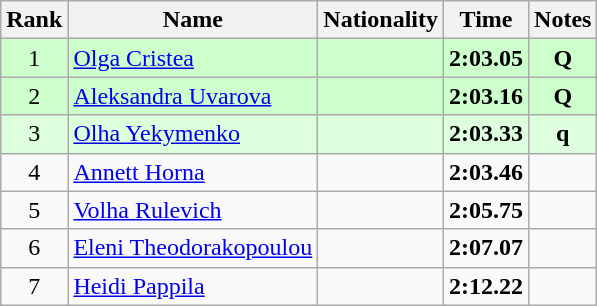<table class="wikitable sortable" style="text-align:center">
<tr>
<th>Rank</th>
<th>Name</th>
<th>Nationality</th>
<th>Time</th>
<th>Notes</th>
</tr>
<tr bgcolor=ccffcc>
<td>1</td>
<td align=left><a href='#'>Olga Cristea</a></td>
<td align=left></td>
<td><strong>2:03.05</strong></td>
<td><strong>Q</strong></td>
</tr>
<tr bgcolor=ccffcc>
<td>2</td>
<td align=left><a href='#'>Aleksandra Uvarova</a></td>
<td align=left></td>
<td><strong>2:03.16</strong></td>
<td><strong>Q</strong></td>
</tr>
<tr bgcolor=ddffdd>
<td>3</td>
<td align=left><a href='#'>Olha Yekymenko</a></td>
<td align=left></td>
<td><strong>2:03.33</strong></td>
<td><strong>q</strong></td>
</tr>
<tr>
<td>4</td>
<td align=left><a href='#'>Annett Horna</a></td>
<td align=left></td>
<td><strong>2:03.46</strong></td>
<td></td>
</tr>
<tr>
<td>5</td>
<td align=left><a href='#'>Volha Rulevich</a></td>
<td align=left></td>
<td><strong>2:05.75</strong></td>
<td></td>
</tr>
<tr>
<td>6</td>
<td align=left><a href='#'>Eleni Theodorakopoulou</a></td>
<td align=left></td>
<td><strong>2:07.07</strong></td>
<td></td>
</tr>
<tr>
<td>7</td>
<td align=left><a href='#'>Heidi Pappila</a></td>
<td align=left></td>
<td><strong>2:12.22</strong></td>
<td></td>
</tr>
</table>
